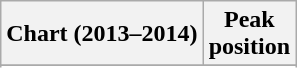<table class="wikitable sortable">
<tr>
<th align="left">Chart (2013–2014)</th>
<th align="center">Peak<br>position</th>
</tr>
<tr>
</tr>
<tr>
</tr>
<tr>
</tr>
<tr>
</tr>
<tr>
</tr>
</table>
